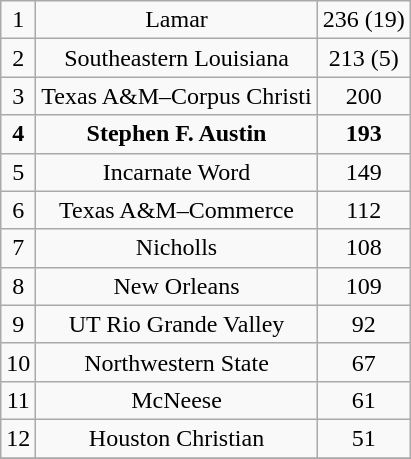<table class="wikitable">
<tr align="center">
<td>1</td>
<td>Lamar</td>
<td>236 (19)</td>
</tr>
<tr align="center">
<td>2</td>
<td>Southeastern Louisiana</td>
<td>213 (5)</td>
</tr>
<tr align="center">
<td>3</td>
<td>Texas A&M–Corpus Christi</td>
<td>200</td>
</tr>
<tr align="center">
<td><strong>4</strong></td>
<td><strong>Stephen F. Austin</strong></td>
<td><strong>193</strong></td>
</tr>
<tr align="center">
<td>5</td>
<td>Incarnate Word</td>
<td>149</td>
</tr>
<tr align="center">
<td>6</td>
<td>Texas A&M–Commerce<br></td>
<td>112</td>
</tr>
<tr align="center">
<td>7</td>
<td>Nicholls</td>
<td>108</td>
</tr>
<tr align="center">
<td>8</td>
<td>New Orleans</td>
<td>109</td>
</tr>
<tr align="center">
<td>9</td>
<td>UT Rio Grande Valley</td>
<td>92</td>
</tr>
<tr align="center">
<td>10</td>
<td>Northwestern State</td>
<td>67</td>
</tr>
<tr align="center">
<td>11</td>
<td>McNeese</td>
<td>61</td>
</tr>
<tr align="center">
<td>12</td>
<td>Houston Christian</td>
<td>51</td>
</tr>
<tr align="center">
</tr>
</table>
